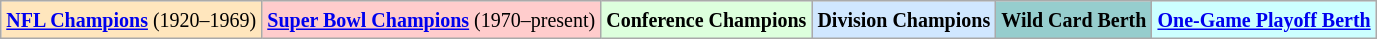<table class="wikitable">
<tr>
<td bgcolor="#FFE6BD"><small><strong><a href='#'>NFL Champions</a></strong> (1920–1969)</small></td>
<td bgcolor="#FFCCCC"><small><strong><a href='#'>Super Bowl Champions</a></strong> (1970–present)</small></td>
<td bgcolor="#ddffdd"><small><strong>Conference Champions</strong></small></td>
<td bgcolor="#D0E7FF"><small><strong>Division Champions</strong></small></td>
<td bgcolor="#96CDCD"><small><strong>Wild Card Berth</strong></small></td>
<td bgcolor="#CCFFFF"><small><strong><a href='#'>One-Game Playoff Berth</a></strong></small></td>
</tr>
</table>
